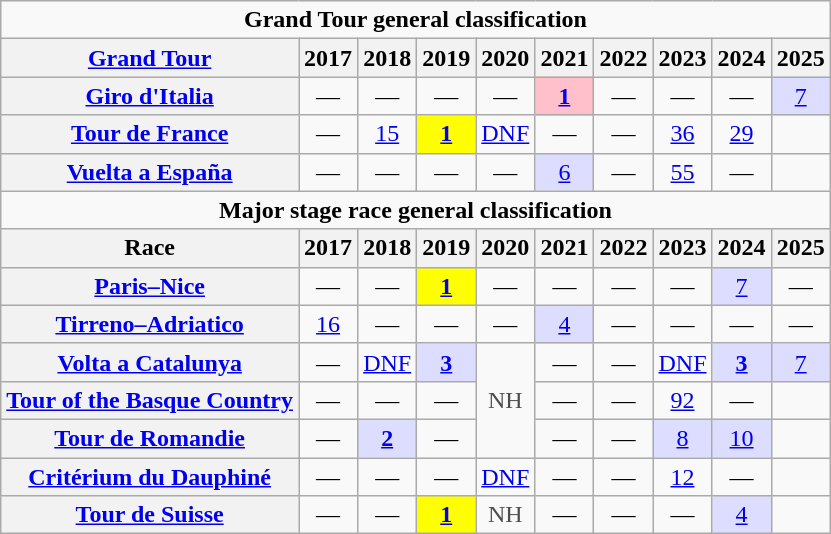<table class="wikitable plainrowheaders">
<tr>
<td colspan="10" style="text-align:center;"><strong>Grand Tour general classification</strong></td>
</tr>
<tr>
<th scope="col"><a href='#'>Grand Tour</a></th>
<th scope="col">2017</th>
<th scope="col">2018</th>
<th scope="col">2019</th>
<th scope="col">2020</th>
<th scope="col">2021</th>
<th scope="col">2022</th>
<th scope="col">2023</th>
<th scope="col">2024</th>
<th scope="col">2025</th>
</tr>
<tr style="text-align:center;">
<th scope="row"> <a href='#'>Giro d'Italia</a></th>
<td>—</td>
<td>—</td>
<td>—</td>
<td>—</td>
<td style="background:pink;"><a href='#'><strong>1</strong></a></td>
<td>—</td>
<td>—</td>
<td>—</td>
<td style="background:#ddf;"><a href='#'>7</a></td>
</tr>
<tr style="text-align:center;">
<th scope="row"> <a href='#'>Tour de France</a></th>
<td>—</td>
<td><a href='#'>15</a></td>
<td style="background:yellow;"><a href='#'><strong>1</strong></a></td>
<td><a href='#'>DNF</a></td>
<td>—</td>
<td>—</td>
<td><a href='#'>36</a></td>
<td><a href='#'>29</a></td>
<td></td>
</tr>
<tr style="text-align:center;">
<th scope="row"> <a href='#'>Vuelta a España</a></th>
<td>—</td>
<td>—</td>
<td>—</td>
<td>—</td>
<td style="background:#ddf;"><a href='#'>6</a></td>
<td>—</td>
<td><a href='#'>55</a></td>
<td>—</td>
<td></td>
</tr>
<tr>
<td colspan="10" style="text-align:center;"><strong>Major stage race general classification</strong></td>
</tr>
<tr>
<th>Race</th>
<th scope="col">2017</th>
<th scope="col">2018</th>
<th scope="col">2019</th>
<th scope="col">2020</th>
<th scope="col">2021</th>
<th scope="col">2022</th>
<th scope="col">2023</th>
<th scope="col">2024</th>
<th scope="col">2025</th>
</tr>
<tr style="text-align:center;">
<th scope="row"> <a href='#'>Paris–Nice</a></th>
<td>—</td>
<td>—</td>
<td style="background:yellow;"><a href='#'><strong>1</strong></a></td>
<td>—</td>
<td>—</td>
<td>—</td>
<td>—</td>
<td style="background:#ddf;"><a href='#'>7</a></td>
<td>—</td>
</tr>
<tr style="text-align:center;">
<th scope="row"> <a href='#'>Tirreno–Adriatico</a></th>
<td><a href='#'>16</a></td>
<td>—</td>
<td>—</td>
<td>—</td>
<td style="background:#ddf;"><a href='#'>4</a></td>
<td>—</td>
<td>—</td>
<td>—</td>
<td>—</td>
</tr>
<tr style="text-align:center;">
<th scope="row"> <a href='#'>Volta a Catalunya</a></th>
<td>—</td>
<td><a href='#'>DNF</a></td>
<td style="background:#ddf;"><a href='#'><strong>3</strong></a></td>
<td style="color:#4d4d4d;" rowspan=3>NH</td>
<td>—</td>
<td>—</td>
<td><a href='#'>DNF</a></td>
<td style="background:#ddf;"><a href='#'><strong>3</strong></a></td>
<td style="background:#ddf;"><a href='#'>7</a></td>
</tr>
<tr style="text-align:center;">
<th scope="row"> <a href='#'>Tour of the Basque Country</a></th>
<td>—</td>
<td>—</td>
<td>—</td>
<td>—</td>
<td>—</td>
<td><a href='#'>92</a></td>
<td>—</td>
<td></td>
</tr>
<tr style="text-align:center;">
<th scope="row"> <a href='#'>Tour de Romandie</a></th>
<td>—</td>
<td style="background:#ddf;"><a href='#'><strong>2</strong></a></td>
<td>—</td>
<td>—</td>
<td>—</td>
<td style="background:#ddf;"><a href='#'>8</a></td>
<td style="background:#ddf;"><a href='#'>10</a></td>
<td></td>
</tr>
<tr style="text-align:center;">
<th scope="row"> <a href='#'>Critérium du Dauphiné</a></th>
<td>—</td>
<td>—</td>
<td>—</td>
<td><a href='#'>DNF</a></td>
<td>—</td>
<td>—</td>
<td><a href='#'>12</a></td>
<td>—</td>
<td></td>
</tr>
<tr style="text-align:center;">
<th scope="row"> <a href='#'>Tour de Suisse</a></th>
<td>—</td>
<td>—</td>
<td style="background:yellow;"><a href='#'><strong>1</strong></a></td>
<td style="color:#4d4d4d;">NH</td>
<td>—</td>
<td>—</td>
<td>—</td>
<td style="background:#ddf;"><a href='#'>4</a></td>
<td></td>
</tr>
</table>
